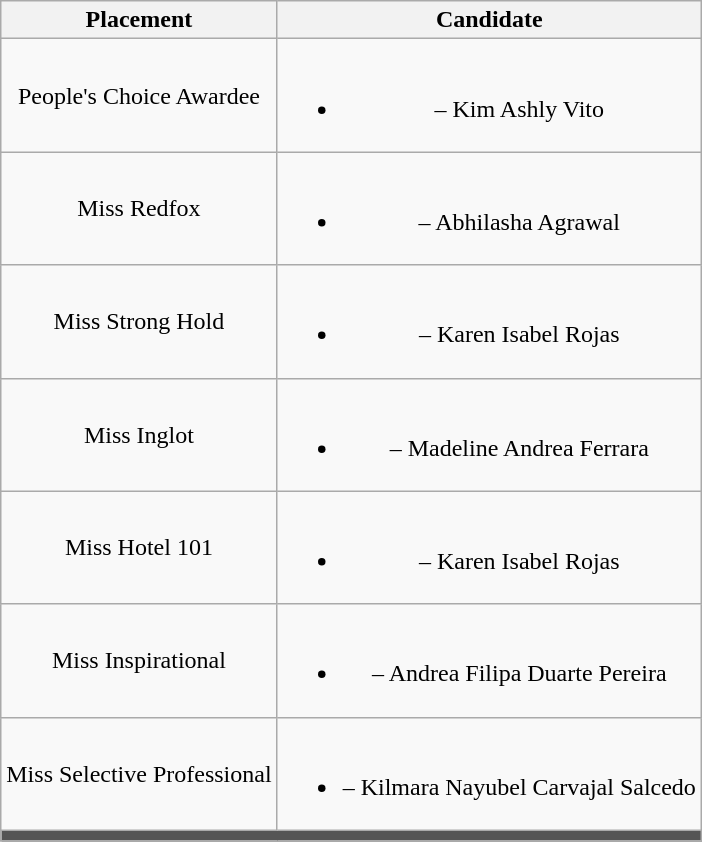<table class="wikitable" style="text-align: center;">
<tr>
<th>Placement</th>
<th>Candidate</th>
</tr>
<tr>
<td>People's Choice Awardee</td>
<td><br><ul><li><strong></strong> – Kim Ashly Vito</li></ul></td>
</tr>
<tr>
<td>Miss Redfox</td>
<td><br><ul><li><strong></strong> – Abhilasha Agrawal</li></ul></td>
</tr>
<tr>
<td>Miss Strong Hold</td>
<td><br><ul><li><strong></strong> – Karen Isabel Rojas</li></ul></td>
</tr>
<tr>
<td>Miss Inglot</td>
<td><br><ul><li><strong></strong> – Madeline Andrea Ferrara</li></ul></td>
</tr>
<tr>
<td>Miss Hotel 101</td>
<td><br><ul><li><strong></strong> – Karen Isabel Rojas</li></ul></td>
</tr>
<tr>
<td>Miss Inspirational</td>
<td><br><ul><li><strong></strong> – Andrea Filipa Duarte Pereira</li></ul></td>
</tr>
<tr>
<td>Miss Selective Professional</td>
<td><br><ul><li><strong></strong> – Kilmara Nayubel Carvajal Salcedo</li></ul></td>
</tr>
<tr bgcolor=#555>
<td colspan=5></td>
</tr>
</table>
